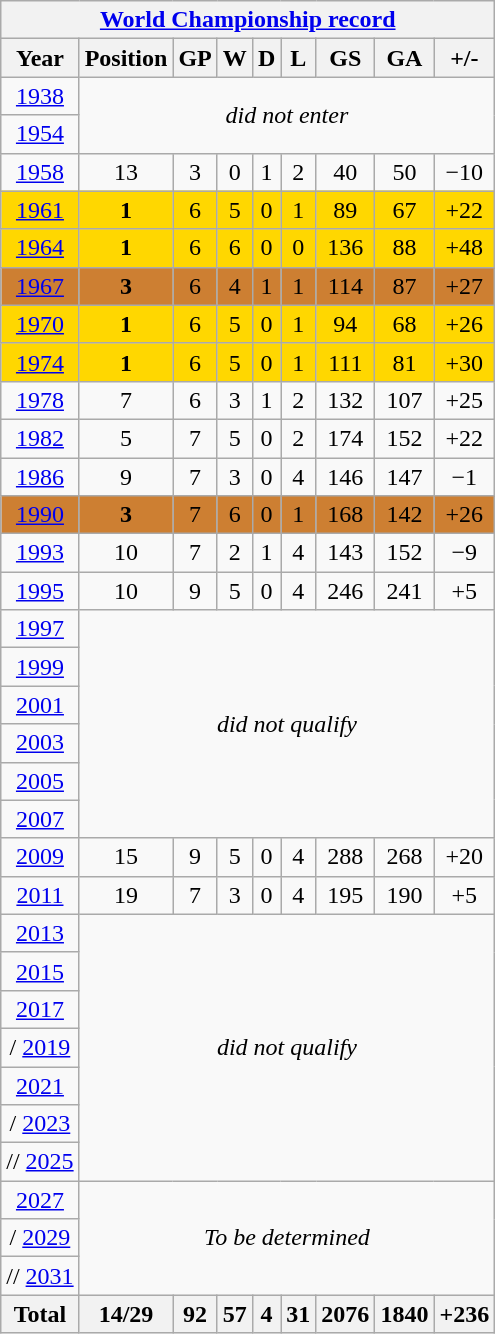<table class="wikitable" style="text-align: center;">
<tr>
<th colspan=9><a href='#'>World Championship record</a></th>
</tr>
<tr>
<th>Year</th>
<th>Position</th>
<th>GP</th>
<th>W</th>
<th>D</th>
<th>L</th>
<th>GS</th>
<th>GA</th>
<th>+/-</th>
</tr>
<tr>
<td> <a href='#'>1938</a></td>
<td colspan="8" rowspan="2"><em>did not enter</em></td>
</tr>
<tr>
<td> <a href='#'>1954</a></td>
</tr>
<tr>
<td> <a href='#'>1958</a></td>
<td>13</td>
<td>3</td>
<td>0</td>
<td>1</td>
<td>2</td>
<td>40</td>
<td>50</td>
<td>−10</td>
</tr>
<tr bgcolor=gold>
<td> <a href='#'>1961</a></td>
<td><strong>1</strong></td>
<td>6</td>
<td>5</td>
<td>0</td>
<td>1</td>
<td>89</td>
<td>67</td>
<td>+22</td>
</tr>
<tr bgcolor=gold>
<td> <a href='#'>1964</a></td>
<td><strong>1</strong></td>
<td>6</td>
<td>6</td>
<td>0</td>
<td>0</td>
<td>136</td>
<td>88</td>
<td>+48</td>
</tr>
<tr bgcolor=CD7F32>
<td> <a href='#'>1967</a></td>
<td><strong>3</strong></td>
<td>6</td>
<td>4</td>
<td>1</td>
<td>1</td>
<td>114</td>
<td>87</td>
<td>+27</td>
</tr>
<tr bgcolor=gold>
<td> <a href='#'>1970</a></td>
<td><strong>1</strong></td>
<td>6</td>
<td>5</td>
<td>0</td>
<td>1</td>
<td>94</td>
<td>68</td>
<td>+26</td>
</tr>
<tr bgcolor=gold>
<td> <a href='#'>1974</a></td>
<td><strong>1</strong></td>
<td>6</td>
<td>5</td>
<td>0</td>
<td>1</td>
<td>111</td>
<td>81</td>
<td>+30</td>
</tr>
<tr>
<td> <a href='#'>1978</a></td>
<td>7</td>
<td>6</td>
<td>3</td>
<td>1</td>
<td>2</td>
<td>132</td>
<td>107</td>
<td>+25</td>
</tr>
<tr>
<td> <a href='#'>1982</a></td>
<td>5</td>
<td>7</td>
<td>5</td>
<td>0</td>
<td>2</td>
<td>174</td>
<td>152</td>
<td>+22</td>
</tr>
<tr>
<td> <a href='#'>1986</a></td>
<td>9</td>
<td>7</td>
<td>3</td>
<td>0</td>
<td>4</td>
<td>146</td>
<td>147</td>
<td>−1</td>
</tr>
<tr bgcolor=CD7F32>
<td> <a href='#'>1990</a></td>
<td><strong>3</strong></td>
<td>7</td>
<td>6</td>
<td>0</td>
<td>1</td>
<td>168</td>
<td>142</td>
<td>+26</td>
</tr>
<tr>
<td> <a href='#'>1993</a></td>
<td>10</td>
<td>7</td>
<td>2</td>
<td>1</td>
<td>4</td>
<td>143</td>
<td>152</td>
<td>−9</td>
</tr>
<tr>
<td> <a href='#'>1995</a></td>
<td>10</td>
<td>9</td>
<td>5</td>
<td>0</td>
<td>4</td>
<td>246</td>
<td>241</td>
<td>+5</td>
</tr>
<tr>
<td> <a href='#'>1997</a></td>
<td colspan="8" rowspan="6"><em>did not qualify</em></td>
</tr>
<tr>
<td> <a href='#'>1999</a></td>
</tr>
<tr>
<td> <a href='#'>2001</a></td>
</tr>
<tr>
<td> <a href='#'>2003</a></td>
</tr>
<tr>
<td> <a href='#'>2005</a></td>
</tr>
<tr>
<td> <a href='#'>2007</a></td>
</tr>
<tr>
<td> <a href='#'>2009</a></td>
<td>15</td>
<td>9</td>
<td>5</td>
<td>0</td>
<td>4</td>
<td>288</td>
<td>268</td>
<td>+20</td>
</tr>
<tr>
<td> <a href='#'>2011</a></td>
<td>19</td>
<td>7</td>
<td>3</td>
<td>0</td>
<td>4</td>
<td>195</td>
<td>190</td>
<td>+5</td>
</tr>
<tr>
<td> <a href='#'>2013</a></td>
<td colspan="8" rowspan="7"><em>did not qualify</em></td>
</tr>
<tr>
<td> <a href='#'>2015</a></td>
</tr>
<tr>
<td> <a href='#'>2017</a></td>
</tr>
<tr>
<td>/ <a href='#'>2019</a></td>
</tr>
<tr>
<td> <a href='#'>2021</a></td>
</tr>
<tr>
<td>/ <a href='#'>2023</a></td>
</tr>
<tr>
<td>// <a href='#'>2025</a></td>
</tr>
<tr>
<td> <a href='#'>2027</a></td>
<td colspan="8" rowspan="3"><em>To be determined</em></td>
</tr>
<tr>
<td>/ <a href='#'>2029</a></td>
</tr>
<tr>
<td>// <a href='#'>2031</a></td>
</tr>
<tr>
<th>Total</th>
<th>14/29</th>
<th>92</th>
<th>57</th>
<th>4</th>
<th>31</th>
<th>2076</th>
<th>1840</th>
<th>+236</th>
</tr>
</table>
